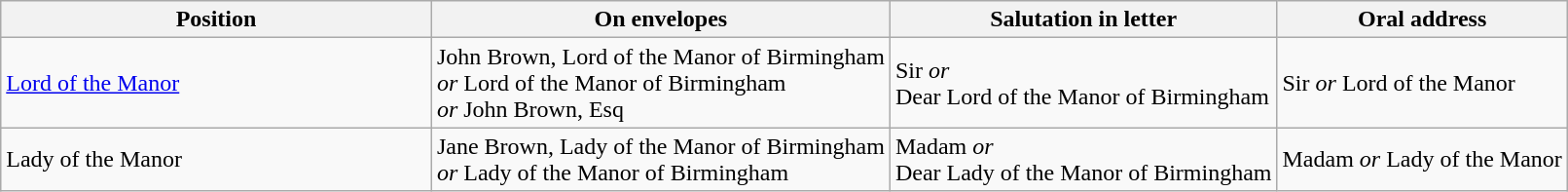<table class="wikitable">
<tr>
<th width=27.5%>Position</th>
<th>On envelopes</th>
<th>Salutation in letter</th>
<th>Oral address</th>
</tr>
<tr>
<td><a href='#'>Lord of the Manor</a></td>
<td>John Brown, Lord of the Manor of Birmingham<br><em>or</em> Lord of the Manor of Birmingham <br><em>or</em> John Brown, Esq</td>
<td>Sir <em>or</em><br>Dear Lord of the Manor of Birmingham</td>
<td>Sir <em>or</em> Lord of the Manor</td>
</tr>
<tr>
<td>Lady of the Manor</td>
<td>Jane Brown, Lady of the Manor of Birmingham<br><em>or</em> Lady of the Manor of Birmingham</td>
<td>Madam <em>or</em><br>Dear Lady of the Manor of Birmingham</td>
<td>Madam <em>or</em> Lady of the Manor</td>
</tr>
</table>
